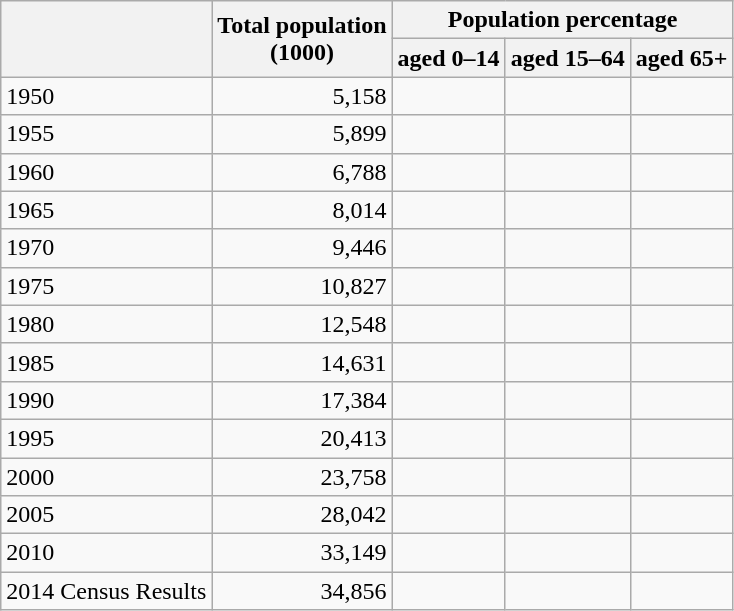<table class="wikitable">
<tr>
<th rowspan=2></th>
<th rowspan=2>Total population<br>(1000)</th>
<th colspan=3>Population percentage</th>
</tr>
<tr>
<th>aged 0–14</th>
<th>aged 15–64</th>
<th>aged 65+</th>
</tr>
<tr>
<td>1950</td>
<td align=right>5,158</td>
<td></td>
<td></td>
<td></td>
</tr>
<tr>
<td>1955</td>
<td align=right>5,899</td>
<td></td>
<td></td>
<td></td>
</tr>
<tr>
<td>1960</td>
<td align=right>6,788</td>
<td></td>
<td></td>
<td></td>
</tr>
<tr>
<td>1965</td>
<td align=right>8,014</td>
<td></td>
<td></td>
<td></td>
</tr>
<tr>
<td>1970</td>
<td align=right>9,446</td>
<td></td>
<td></td>
<td></td>
</tr>
<tr>
<td>1975</td>
<td align=right>10,827</td>
<td></td>
<td></td>
<td></td>
</tr>
<tr>
<td>1980</td>
<td align=right>12,548</td>
<td></td>
<td></td>
<td></td>
</tr>
<tr>
<td>1985</td>
<td align=right>14,631</td>
<td></td>
<td></td>
<td></td>
</tr>
<tr>
<td>1990</td>
<td align=right>17,384</td>
<td></td>
<td></td>
<td></td>
</tr>
<tr>
<td>1995</td>
<td align=right>20,413</td>
<td></td>
<td></td>
<td></td>
</tr>
<tr>
<td>2000</td>
<td align=right>23,758</td>
<td></td>
<td></td>
<td></td>
</tr>
<tr>
<td>2005</td>
<td align=right>28,042</td>
<td></td>
<td></td>
<td></td>
</tr>
<tr>
<td>2010</td>
<td align=right>33,149</td>
<td></td>
<td></td>
<td></td>
</tr>
<tr>
<td>2014 Census Results</td>
<td align=right>34,856</td>
<td></td>
<td></td>
<td></td>
</tr>
</table>
